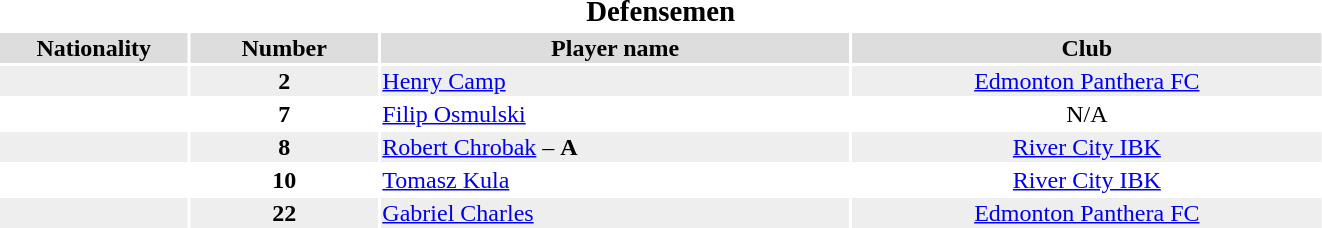<table width=70%>
<tr>
<th colspan=6><big>Defensemen</big></th>
</tr>
<tr bgcolor="#dddddd">
<th width=10%>Nationality</th>
<th width=10%>Number</th>
<th width=25%>Player name</th>
<th width=25%>Club</th>
</tr>
<tr bgcolor="#eeeeee">
<td align=center></td>
<td align=center><strong>2</strong></td>
<td><a href='#'>Henry Camp</a></td>
<td align=center><a href='#'>Edmonton Panthera FC</a></td>
</tr>
<tr bgcolor="#ffffff">
<td align=center></td>
<td align=center><strong>7</strong></td>
<td><a href='#'>Filip Osmulski</a></td>
<td align=center>N/A</td>
</tr>
<tr bgcolor="#eeeeee">
<td align=center></td>
<td align=center><strong>8</strong></td>
<td><a href='#'>Robert Chrobak</a> – <strong>A</strong></td>
<td align=center><a href='#'>River City IBK</a></td>
</tr>
<tr bgcolor="#ffffff">
<td align=center></td>
<td align=center><strong>10</strong></td>
<td><a href='#'>Tomasz Kula</a></td>
<td align=center><a href='#'>River City IBK</a></td>
</tr>
<tr bgcolor="#eeeeee">
<td align=center></td>
<td align=center><strong>22</strong></td>
<td><a href='#'>Gabriel Charles</a></td>
<td align=center><a href='#'>Edmonton Panthera FC</a></td>
</tr>
</table>
